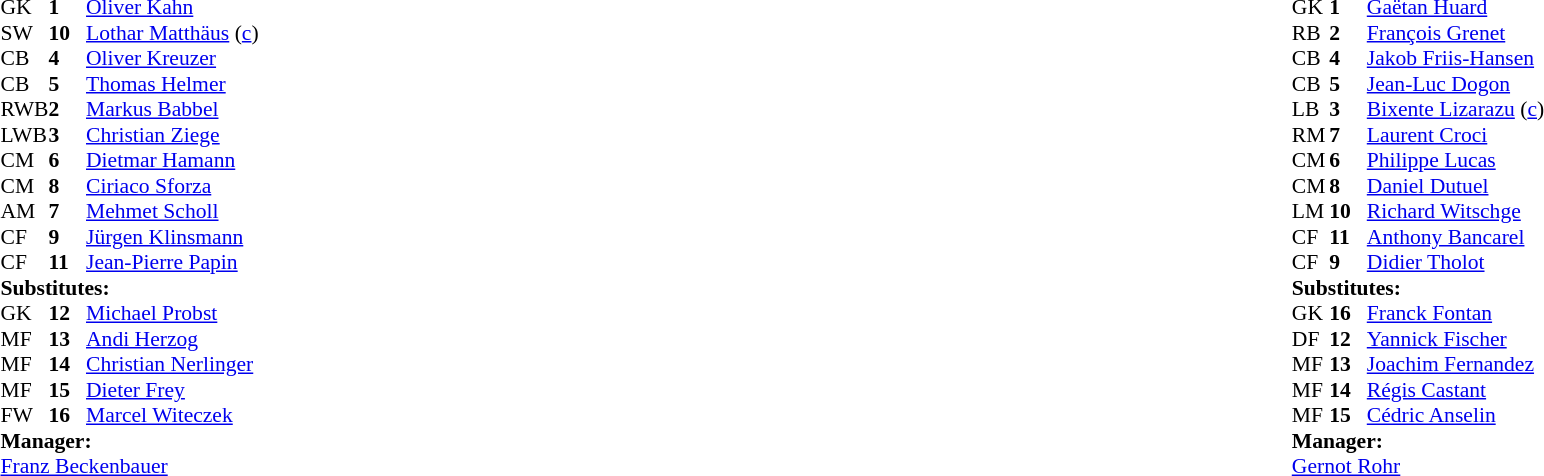<table width="100%">
<tr>
<td valign="top" width="40%"><br><table style="font-size:90%" cellspacing="0" cellpadding="0">
<tr>
<th width=25></th>
<th width=25></th>
</tr>
<tr>
<td>GK</td>
<td><strong>1</strong></td>
<td> <a href='#'>Oliver Kahn</a></td>
</tr>
<tr>
<td>SW</td>
<td><strong>10</strong></td>
<td> <a href='#'>Lothar Matthäus</a> (<a href='#'>c</a>)</td>
<td></td>
<td></td>
</tr>
<tr>
<td>CB</td>
<td><strong>4</strong></td>
<td> <a href='#'>Oliver Kreuzer</a></td>
</tr>
<tr>
<td>CB</td>
<td><strong>5</strong></td>
<td> <a href='#'>Thomas Helmer</a></td>
</tr>
<tr>
<td>RWB</td>
<td><strong>2</strong></td>
<td> <a href='#'>Markus Babbel</a></td>
</tr>
<tr>
<td>LWB</td>
<td><strong>3</strong></td>
<td> <a href='#'>Christian Ziege</a></td>
</tr>
<tr>
<td>CM</td>
<td><strong>6</strong></td>
<td> <a href='#'>Dietmar Hamann</a></td>
</tr>
<tr>
<td>CM</td>
<td><strong>8</strong></td>
<td> <a href='#'>Ciriaco Sforza</a></td>
</tr>
<tr>
<td>AM</td>
<td><strong>7</strong></td>
<td> <a href='#'>Mehmet Scholl</a></td>
</tr>
<tr>
<td>CF</td>
<td><strong>9</strong></td>
<td> <a href='#'>Jürgen Klinsmann</a></td>
</tr>
<tr>
<td>CF</td>
<td><strong>11</strong></td>
<td> <a href='#'>Jean-Pierre Papin</a></td>
<td></td>
<td></td>
</tr>
<tr>
<td colspan=3><strong>Substitutes:</strong></td>
</tr>
<tr>
<td>GK</td>
<td><strong>12</strong></td>
<td> <a href='#'>Michael Probst</a></td>
</tr>
<tr>
<td>MF</td>
<td><strong>13</strong></td>
<td> <a href='#'>Andi Herzog</a></td>
</tr>
<tr>
<td>MF</td>
<td><strong>14</strong></td>
<td> <a href='#'>Christian Nerlinger</a></td>
</tr>
<tr>
<td>MF</td>
<td><strong>15</strong></td>
<td> <a href='#'>Dieter Frey</a></td>
<td></td>
<td></td>
</tr>
<tr>
<td>FW</td>
<td><strong>16</strong></td>
<td> <a href='#'>Marcel Witeczek</a></td>
<td></td>
<td></td>
</tr>
<tr>
<td colspan=3><strong>Manager:</strong></td>
</tr>
<tr>
<td colspan=4> <a href='#'>Franz Beckenbauer</a></td>
</tr>
</table>
</td>
<td valign="top"></td>
<td valign="top" width="50%"><br><table style="font-size: 90%; margin: auto;" cellspacing="0" cellpadding="0">
<tr>
<th width=25></th>
<th width=25></th>
</tr>
<tr>
<td>GK</td>
<td><strong>1</strong></td>
<td> <a href='#'>Gaëtan Huard</a></td>
</tr>
<tr>
<td>RB</td>
<td><strong>2</strong></td>
<td> <a href='#'>François Grenet</a></td>
</tr>
<tr>
<td>CB</td>
<td><strong>4</strong></td>
<td> <a href='#'>Jakob Friis-Hansen</a></td>
</tr>
<tr>
<td>CB</td>
<td><strong>5</strong></td>
<td> <a href='#'>Jean-Luc Dogon</a></td>
<td></td>
</tr>
<tr>
<td>LB</td>
<td><strong>3</strong></td>
<td> <a href='#'>Bixente Lizarazu</a> (<a href='#'>c</a>)</td>
</tr>
<tr>
<td>RM</td>
<td><strong>7</strong></td>
<td> <a href='#'>Laurent Croci</a></td>
<td></td>
</tr>
<tr>
<td>CM</td>
<td><strong>6</strong></td>
<td> <a href='#'>Philippe Lucas</a></td>
<td></td>
</tr>
<tr>
<td>CM</td>
<td><strong>8</strong></td>
<td> <a href='#'>Daniel Dutuel</a></td>
</tr>
<tr>
<td>LM</td>
<td><strong>10</strong></td>
<td> <a href='#'>Richard Witschge</a></td>
<td></td>
</tr>
<tr>
<td>CF</td>
<td><strong>11</strong></td>
<td> <a href='#'>Anthony Bancarel</a></td>
</tr>
<tr>
<td>CF</td>
<td><strong>9</strong></td>
<td> <a href='#'>Didier Tholot</a></td>
<td></td>
<td></td>
</tr>
<tr>
<td colspan=3><strong>Substitutes:</strong></td>
</tr>
<tr>
<td>GK</td>
<td><strong>16</strong></td>
<td> <a href='#'>Franck Fontan</a></td>
</tr>
<tr>
<td>DF</td>
<td><strong>12</strong></td>
<td> <a href='#'>Yannick Fischer</a></td>
</tr>
<tr>
<td>MF</td>
<td><strong>13</strong></td>
<td> <a href='#'>Joachim Fernandez</a></td>
</tr>
<tr>
<td>MF</td>
<td><strong>14</strong></td>
<td> <a href='#'>Régis Castant</a></td>
</tr>
<tr>
<td>MF</td>
<td><strong>15</strong></td>
<td> <a href='#'>Cédric Anselin</a></td>
<td></td>
<td></td>
</tr>
<tr>
<td colspan=3><strong>Manager:</strong></td>
</tr>
<tr>
<td colspan=4> <a href='#'>Gernot Rohr</a></td>
</tr>
</table>
</td>
</tr>
</table>
